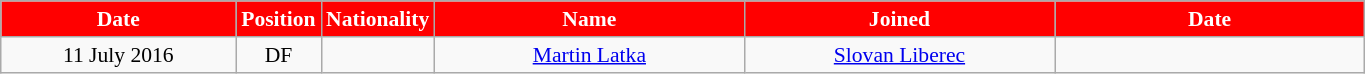<table class="wikitable"  style="text-align:center; font-size:90%; ">
<tr>
<th style="background:#ff0000; color:white; width:150px;">Date</th>
<th style="background:#ff0000; color:white; width:50px;">Position</th>
<th style="background:#ff0000; color:white; width:50px;">Nationality</th>
<th style="background:#ff0000; color:white; width:200px;">Name</th>
<th style="background:#ff0000; color:white; width:200px;">Joined</th>
<th style="background:#ff0000; color:white; width:200px;">Date</th>
</tr>
<tr>
<td>11 July 2016</td>
<td>DF</td>
<td></td>
<td><a href='#'>Martin Latka</a></td>
<td><a href='#'>Slovan Liberec</a></td>
<td></td>
</tr>
</table>
